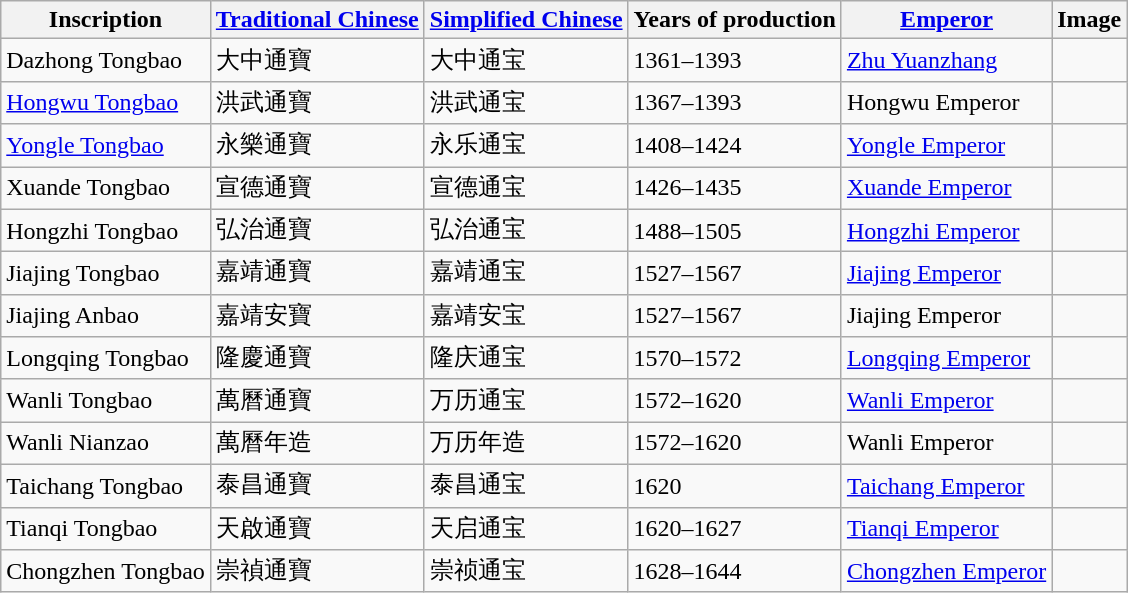<table class="wikitable">
<tr>
<th>Inscription</th>
<th><a href='#'>Traditional Chinese</a></th>
<th><a href='#'>Simplified Chinese</a></th>
<th>Years of production</th>
<th><a href='#'>Emperor</a></th>
<th>Image</th>
</tr>
<tr>
<td>Dazhong Tongbao</td>
<td>大中通寶</td>
<td>大中通宝</td>
<td>1361–1393</td>
<td><a href='#'>Zhu Yuanzhang</a></td>
<td></td>
</tr>
<tr>
<td><a href='#'>Hongwu Tongbao</a></td>
<td>洪武通寶</td>
<td>洪武通宝</td>
<td>1367–1393</td>
<td>Hongwu Emperor</td>
<td></td>
</tr>
<tr>
<td><a href='#'>Yongle Tongbao</a></td>
<td>永樂通寶</td>
<td>永乐通宝</td>
<td>1408–1424</td>
<td><a href='#'>Yongle Emperor</a></td>
<td></td>
</tr>
<tr>
<td>Xuande Tongbao</td>
<td>宣德通寶</td>
<td>宣德通宝</td>
<td>1426–1435</td>
<td><a href='#'>Xuande Emperor</a></td>
<td></td>
</tr>
<tr>
<td>Hongzhi Tongbao</td>
<td>弘治通寶</td>
<td>弘治通宝</td>
<td>1488–1505</td>
<td><a href='#'>Hongzhi Emperor</a></td>
<td></td>
</tr>
<tr>
<td>Jiajing Tongbao</td>
<td>嘉靖通寶</td>
<td>嘉靖通宝</td>
<td>1527–1567</td>
<td><a href='#'>Jiajing Emperor</a></td>
<td></td>
</tr>
<tr>
<td>Jiajing Anbao</td>
<td>嘉靖安寶</td>
<td>嘉靖安宝</td>
<td>1527–1567</td>
<td>Jiajing Emperor</td>
<td></td>
</tr>
<tr>
<td>Longqing Tongbao</td>
<td>隆慶通寶</td>
<td>隆庆通宝</td>
<td>1570–1572</td>
<td><a href='#'>Longqing Emperor</a></td>
<td></td>
</tr>
<tr>
<td>Wanli Tongbao</td>
<td>萬曆通寶</td>
<td>万历通宝</td>
<td>1572–1620</td>
<td><a href='#'>Wanli Emperor</a></td>
<td></td>
</tr>
<tr>
<td>Wanli Nianzao</td>
<td>萬曆年造</td>
<td>万历年造</td>
<td>1572–1620</td>
<td>Wanli Emperor</td>
<td></td>
</tr>
<tr>
<td>Taichang Tongbao</td>
<td>泰昌通寶</td>
<td>泰昌通宝</td>
<td>1620</td>
<td><a href='#'>Taichang Emperor</a></td>
<td></td>
</tr>
<tr>
<td>Tianqi Tongbao</td>
<td>天啟通寶</td>
<td>天启通宝</td>
<td>1620–1627</td>
<td><a href='#'>Tianqi Emperor</a></td>
<td></td>
</tr>
<tr>
<td>Chongzhen Tongbao</td>
<td>崇禎通寶</td>
<td>崇祯通宝</td>
<td>1628–1644</td>
<td><a href='#'>Chongzhen Emperor</a></td>
<td></td>
</tr>
</table>
